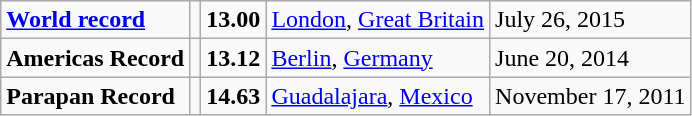<table class="wikitable">
<tr>
<td><strong><a href='#'>World record</a></strong></td>
<td></td>
<td><strong>13.00</strong></td>
<td><a href='#'>London</a>, <a href='#'>Great Britain</a></td>
<td>July 26, 2015</td>
</tr>
<tr>
<td><strong>Americas Record</strong></td>
<td></td>
<td><strong>13.12</strong></td>
<td><a href='#'>Berlin</a>, <a href='#'>Germany</a></td>
<td>June 20, 2014</td>
</tr>
<tr>
<td><strong>Parapan Record</strong></td>
<td></td>
<td><strong>14.63</strong></td>
<td><a href='#'>Guadalajara</a>, <a href='#'>Mexico</a></td>
<td>November 17, 2011</td>
</tr>
</table>
